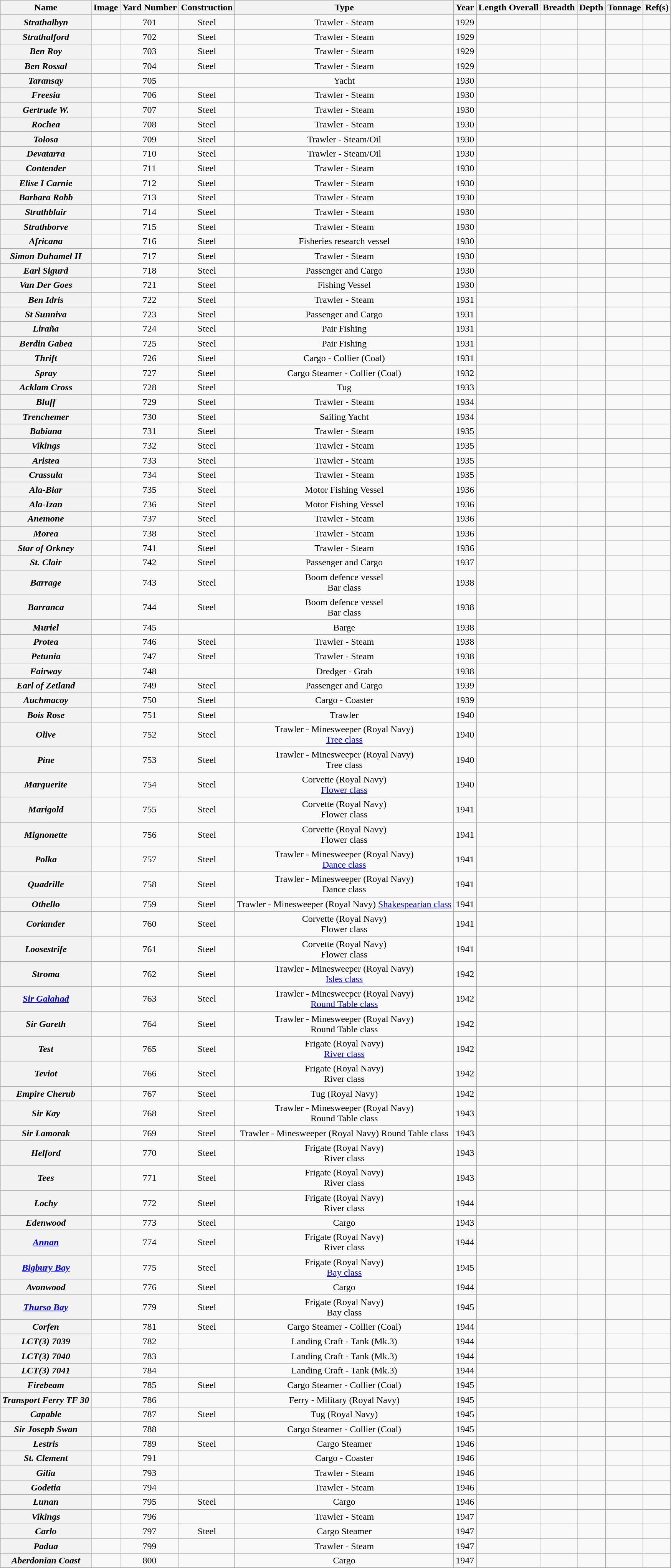<table class="wikitable plainrowheaders sortable" style="text-align: center;">
<tr>
<th scope=col>Name</th>
<th scope=col class=unsortable>Image</th>
<th scope=col>Yard Number</th>
<th scope=col>Construction</th>
<th scope=col>Type</th>
<th scope=col>Year</th>
<th scope=col>Length Overall</th>
<th scope=col>Breadth</th>
<th scope=col>Depth</th>
<th scope=col class=unsortable>Tonnage</th>
<th scope=col class=unsortable>Ref(s)</th>
</tr>
<tr>
<th scope=row><em>Strathalbyn</em></th>
<td></td>
<td>701</td>
<td>Steel</td>
<td>Trawler - Steam</td>
<td>1929</td>
<td></td>
<td></td>
<td></td>
<td></td>
<td></td>
</tr>
<tr ->
<th scope=row><em>Strathalford</em></th>
<td></td>
<td>702</td>
<td>Steel</td>
<td>Trawler - Steam</td>
<td>1929</td>
<td></td>
<td></td>
<td></td>
<td></td>
<td></td>
</tr>
<tr ->
<th scope=row><em>Ben Roy</em></th>
<td></td>
<td>703</td>
<td>Steel</td>
<td>Trawler - Steam</td>
<td>1929</td>
<td></td>
<td></td>
<td></td>
<td></td>
<td></td>
</tr>
<tr ->
<th scope=row><em>Ben Rossal</em></th>
<td></td>
<td>704</td>
<td>Steel</td>
<td>Trawler - Steam</td>
<td>1929</td>
<td></td>
<td></td>
<td></td>
<td></td>
<td></td>
</tr>
<tr ->
<th scope=row><em>Taransay</em></th>
<td></td>
<td>705</td>
<td></td>
<td>Yacht</td>
<td>1930</td>
<td></td>
<td></td>
<td></td>
<td></td>
<td></td>
</tr>
<tr ->
<th scope=row><em>Freesia</em></th>
<td></td>
<td>706</td>
<td>Steel</td>
<td>Trawler - Steam</td>
<td>1930</td>
<td></td>
<td></td>
<td></td>
<td></td>
<td></td>
</tr>
<tr ->
<th scope=row><em>Gertrude W.</em></th>
<td></td>
<td>707</td>
<td>Steel</td>
<td>Trawler - Steam</td>
<td>1930</td>
<td></td>
<td></td>
<td></td>
<td></td>
<td></td>
</tr>
<tr ->
<th scope=row><em>Rochea</em></th>
<td></td>
<td>708</td>
<td>Steel</td>
<td>Trawler - Steam</td>
<td>1930</td>
<td></td>
<td></td>
<td></td>
<td></td>
<td></td>
</tr>
<tr ->
<th scope=row><em>Tolosa</em></th>
<td></td>
<td>709</td>
<td>Steel</td>
<td>Trawler - Steam/Oil</td>
<td>1930</td>
<td></td>
<td></td>
<td></td>
<td></td>
<td></td>
</tr>
<tr ->
<th scope=row><em>Devatarra</em></th>
<td></td>
<td>710</td>
<td>Steel</td>
<td>Trawler - Steam/Oil</td>
<td>1930</td>
<td></td>
<td></td>
<td></td>
<td></td>
<td></td>
</tr>
<tr ->
<th scope=row><em>Contender</em></th>
<td></td>
<td>711</td>
<td>Steel</td>
<td>Trawler - Steam</td>
<td>1930</td>
<td></td>
<td></td>
<td></td>
<td></td>
<td></td>
</tr>
<tr ->
<th scope=row><em>Elise I Carnie</em></th>
<td></td>
<td>712</td>
<td>Steel</td>
<td>Trawler - Steam</td>
<td>1930</td>
<td></td>
<td></td>
<td></td>
<td></td>
<td></td>
</tr>
<tr ->
<th scope=row><em>Barbara Robb</em></th>
<td></td>
<td>713</td>
<td>Steel</td>
<td>Trawler - Steam</td>
<td>1930</td>
<td></td>
<td></td>
<td></td>
<td></td>
<td></td>
</tr>
<tr ->
<th scope=row><em>Strathblair</em></th>
<td></td>
<td>714</td>
<td>Steel</td>
<td>Trawler - Steam</td>
<td>1930</td>
<td></td>
<td></td>
<td></td>
<td></td>
<td></td>
</tr>
<tr ->
<th scope=row><em>Strathborve</em></th>
<td></td>
<td>715</td>
<td>Steel</td>
<td>Trawler - Steam</td>
<td>1930</td>
<td></td>
<td></td>
<td></td>
<td></td>
<td></td>
</tr>
<tr ->
<th scope=row><em>Africana</em></th>
<td></td>
<td>716</td>
<td>Steel</td>
<td>Fisheries research vessel</td>
<td>1930</td>
<td></td>
<td></td>
<td></td>
<td></td>
<td></td>
</tr>
<tr ->
<th scope=row><em>Simon Duhamel II</em></th>
<td></td>
<td>717</td>
<td>Steel</td>
<td>Trawler - Steam</td>
<td>1930</td>
<td></td>
<td></td>
<td></td>
<td></td>
<td></td>
</tr>
<tr ->
<th scope=row><em>Earl Sigurd</em></th>
<td></td>
<td>718</td>
<td>Steel</td>
<td>Passenger and Cargo</td>
<td>1930</td>
<td></td>
<td></td>
<td></td>
<td></td>
<td></td>
</tr>
<tr ->
<th scope=row><em>Van Der Goes</em></th>
<td></td>
<td>721</td>
<td>Steel</td>
<td>Fishing Vessel</td>
<td>1930</td>
<td></td>
<td></td>
<td></td>
<td></td>
<td></td>
</tr>
<tr ->
<th scope=row><em>Ben Idris</em></th>
<td></td>
<td>722</td>
<td>Steel</td>
<td>Trawler - Steam</td>
<td>1931</td>
<td></td>
<td></td>
<td></td>
<td></td>
<td></td>
</tr>
<tr ->
<th scope=row><em>St Sunniva</em></th>
<td></td>
<td>723</td>
<td>Steel</td>
<td>Passenger and Cargo</td>
<td>1931</td>
<td></td>
<td></td>
<td></td>
<td></td>
<td></td>
</tr>
<tr ->
<th scope=row><em>Liraña</em></th>
<td></td>
<td>724</td>
<td>Steel</td>
<td>Pair Fishing</td>
<td>1931</td>
<td></td>
<td></td>
<td></td>
<td></td>
<td></td>
</tr>
<tr ->
<th scope=row><em>Berdin Gabea</em></th>
<td></td>
<td>725</td>
<td>Steel</td>
<td>Pair Fishing</td>
<td>1931</td>
<td></td>
<td></td>
<td></td>
<td></td>
<td></td>
</tr>
<tr ->
<th scope=row><em>Thrift</em></th>
<td></td>
<td>726</td>
<td>Steel</td>
<td>Cargo - Collier (Coal)</td>
<td>1931</td>
<td></td>
<td></td>
<td></td>
<td></td>
<td></td>
</tr>
<tr ->
<th scope=row><em>Spray</em></th>
<td></td>
<td>727</td>
<td>Steel</td>
<td>Cargo Steamer - Collier (Coal)</td>
<td>1932</td>
<td></td>
<td></td>
<td></td>
<td></td>
<td></td>
</tr>
<tr ->
<th scope=row><em>Acklam Cross</em></th>
<td></td>
<td>728</td>
<td>Steel</td>
<td>Tug</td>
<td>1933</td>
<td></td>
<td></td>
<td></td>
<td></td>
<td></td>
</tr>
<tr ->
<th scope=row><em>Bluff</em></th>
<td></td>
<td>729</td>
<td>Steel</td>
<td>Trawler - Steam</td>
<td>1934</td>
<td></td>
<td></td>
<td></td>
<td></td>
<td></td>
</tr>
<tr ->
<th scope=row><em>Trenchemer</em></th>
<td></td>
<td>730</td>
<td>Steel</td>
<td>Sailing Yacht</td>
<td>1934</td>
<td></td>
<td></td>
<td></td>
<td></td>
<td></td>
</tr>
<tr ->
<th scope=row><em>Babiana</em></th>
<td></td>
<td>731</td>
<td>Steel</td>
<td>Trawler - Steam</td>
<td>1935</td>
<td></td>
<td></td>
<td></td>
<td></td>
<td></td>
</tr>
<tr ->
<th scope=row><em>Vikings</em></th>
<td></td>
<td>732</td>
<td>Steel</td>
<td>Trawler - Steam</td>
<td>1935</td>
<td></td>
<td></td>
<td></td>
<td></td>
<td></td>
</tr>
<tr ->
<th scope=row><em>Aristea</em></th>
<td></td>
<td>733</td>
<td>Steel</td>
<td>Trawler - Steam</td>
<td>1935</td>
<td></td>
<td></td>
<td></td>
<td></td>
<td></td>
</tr>
<tr ->
<th scope=row><em>Crassula</em></th>
<td></td>
<td>734</td>
<td>Steel</td>
<td>Trawler - Steam</td>
<td>1935</td>
<td></td>
<td></td>
<td></td>
<td></td>
<td></td>
</tr>
<tr ->
<th scope=row><em>Ala-Biar</em></th>
<td></td>
<td>735</td>
<td>Steel</td>
<td>Motor Fishing Vessel</td>
<td>1936</td>
<td></td>
<td></td>
<td></td>
<td></td>
<td></td>
</tr>
<tr ->
<th scope=row><em>Ala-Izan</em></th>
<td></td>
<td>736</td>
<td>Steel</td>
<td>Motor Fishing Vessel</td>
<td>1936</td>
<td></td>
<td></td>
<td></td>
<td></td>
<td></td>
</tr>
<tr ->
<th scope=row><em>Anemone</em></th>
<td></td>
<td>737</td>
<td>Steel</td>
<td>Trawler - Steam</td>
<td>1936</td>
<td></td>
<td></td>
<td></td>
<td></td>
<td></td>
</tr>
<tr ->
<th scope=row><em>Morea</em></th>
<td></td>
<td>738</td>
<td>Steel</td>
<td>Trawler - Steam</td>
<td>1936</td>
<td></td>
<td></td>
<td></td>
<td></td>
<td></td>
</tr>
<tr ->
<th scope=row><em>Star of Orkney</em></th>
<td></td>
<td>741</td>
<td>Steel</td>
<td>Trawler - Steam</td>
<td>1936</td>
<td></td>
<td></td>
<td></td>
<td></td>
<td></td>
</tr>
<tr ->
<th scope=row><em>St. Clair</em></th>
<td></td>
<td>742</td>
<td>Steel</td>
<td>Passenger and Cargo</td>
<td>1937</td>
<td></td>
<td></td>
<td></td>
<td></td>
<td></td>
</tr>
<tr ->
<th scope=row><em>Barrage</em></th>
<td></td>
<td>743</td>
<td>Steel</td>
<td>Boom defence vessel<br>Bar class</td>
<td>1938</td>
<td></td>
<td></td>
<td></td>
<td></td>
<td></td>
</tr>
<tr ->
<th scope=row><em>Barranca</em></th>
<td></td>
<td>744</td>
<td>Steel</td>
<td>Boom defence vessel<br>Bar class</td>
<td>1938</td>
<td></td>
<td></td>
<td></td>
<td></td>
<td></td>
</tr>
<tr ->
<th scope=row><em>Muriel</em></th>
<td></td>
<td>745</td>
<td></td>
<td>Barge</td>
<td>1938</td>
<td></td>
<td></td>
<td></td>
<td></td>
<td></td>
</tr>
<tr ->
<th scope=row><em>Protea</em></th>
<td></td>
<td>746</td>
<td>Steel</td>
<td>Trawler - Steam</td>
<td>1938</td>
<td></td>
<td></td>
<td></td>
<td></td>
<td></td>
</tr>
<tr ->
<th scope=row><em>Petunia</em></th>
<td></td>
<td>747</td>
<td>Steel</td>
<td>Trawler - Steam</td>
<td>1938</td>
<td></td>
<td></td>
<td></td>
<td></td>
<td></td>
</tr>
<tr ->
<th scope=row><em>Fairway</em></th>
<td></td>
<td>748</td>
<td></td>
<td>Dredger - Grab</td>
<td>1938</td>
<td></td>
<td></td>
<td></td>
<td></td>
<td></td>
</tr>
<tr ->
<th scope=row><em>Earl of Zetland</em></th>
<td></td>
<td>749</td>
<td>Steel</td>
<td>Passenger and Cargo</td>
<td>1939</td>
<td></td>
<td></td>
<td></td>
<td></td>
<td></td>
</tr>
<tr ->
<th scope=row><em>Auchmacoy</em></th>
<td></td>
<td>750</td>
<td>Steel</td>
<td>Cargo - Coaster</td>
<td>1939</td>
<td></td>
<td></td>
<td></td>
<td></td>
<td></td>
</tr>
<tr ->
<th scope=row><em>Bois Rose</em></th>
<td></td>
<td>751</td>
<td>Steel</td>
<td>Trawler</td>
<td>1940</td>
<td></td>
<td></td>
<td></td>
<td></td>
<td></td>
</tr>
<tr ->
<th scope=row><em>Olive</em></th>
<td></td>
<td>752</td>
<td>Steel</td>
<td>Trawler - Minesweeper (Royal Navy)<br><a href='#'>Tree class</a></td>
<td>1940</td>
<td></td>
<td></td>
<td></td>
<td></td>
<td></td>
</tr>
<tr ->
<th scope=row><em>Pine</em></th>
<td></td>
<td>753</td>
<td>Steel</td>
<td>Trawler - Minesweeper (Royal Navy)<br>Tree class</td>
<td>1940</td>
<td></td>
<td></td>
<td></td>
<td></td>
<td></td>
</tr>
<tr ->
<th scope=row><em>Marguerite</em></th>
<td></td>
<td>754</td>
<td>Steel</td>
<td>Corvette (Royal Navy)<br><a href='#'>Flower class</a></td>
<td>1940</td>
<td></td>
<td></td>
<td></td>
<td></td>
<td></td>
</tr>
<tr ->
<th scope=row><em>Marigold</em></th>
<td></td>
<td>755</td>
<td>Steel</td>
<td>Corvette (Royal Navy)<br>Flower class</td>
<td>1941</td>
<td></td>
<td></td>
<td></td>
<td></td>
<td></td>
</tr>
<tr ->
<th scope=row><em>Mignonette</em></th>
<td></td>
<td>756</td>
<td>Steel</td>
<td>Corvette (Royal Navy)<br>Flower class</td>
<td>1941</td>
<td></td>
<td></td>
<td></td>
<td></td>
<td></td>
</tr>
<tr ->
<th scope=row><em>Polka</em></th>
<td></td>
<td>757</td>
<td>Steel</td>
<td>Trawler - Minesweeper (Royal Navy)<br><a href='#'>Dance class</a></td>
<td>1941</td>
<td></td>
<td></td>
<td></td>
<td></td>
<td></td>
</tr>
<tr ->
<th scope=row><em>Quadrille</em></th>
<td></td>
<td>758</td>
<td>Steel</td>
<td>Trawler - Minesweeper (Royal Navy)<br>Dance class</td>
<td>1941</td>
<td></td>
<td></td>
<td></td>
<td></td>
<td></td>
</tr>
<tr ->
<th scope=row><em>Othello</em></th>
<td></td>
<td>759</td>
<td>Steel</td>
<td>Trawler - Minesweeper (Royal Navy) <a href='#'>Shakespearian class</a></td>
<td>1941</td>
<td></td>
<td></td>
<td></td>
<td></td>
<td></td>
</tr>
<tr ->
<th scope=row><em>Coriander</em></th>
<td></td>
<td>760</td>
<td>Steel</td>
<td>Corvette (Royal Navy)<br>Flower class</td>
<td>1941</td>
<td></td>
<td></td>
<td></td>
<td></td>
<td></td>
</tr>
<tr ->
<th scope=row><em>Loosestrife</em></th>
<td></td>
<td>761</td>
<td>Steel</td>
<td>Corvette (Royal Navy)<br>Flower class</td>
<td>1941</td>
<td></td>
<td></td>
<td></td>
<td></td>
<td></td>
</tr>
<tr ->
<th scope=row><em>Stroma</em></th>
<td></td>
<td>762</td>
<td>Steel</td>
<td>Trawler - Minesweeper (Royal Navy)<br><a href='#'>Isles class</a></td>
<td>1942</td>
<td></td>
<td></td>
<td></td>
<td></td>
<td></td>
</tr>
<tr ->
<th scope=row><em><a href='#'>Sir Galahad</a></em></th>
<td></td>
<td>763</td>
<td>Steel</td>
<td>Trawler - Minesweeper (Royal Navy)<br><a href='#'>Round Table class</a></td>
<td>1942</td>
<td></td>
<td></td>
<td></td>
<td></td>
<td></td>
</tr>
<tr ->
<th scope=row><em>Sir Gareth</em></th>
<td></td>
<td>764</td>
<td>Steel</td>
<td>Trawler - Minesweeper (Royal Navy)<br>Round Table class</td>
<td>1942</td>
<td></td>
<td></td>
<td></td>
<td></td>
<td></td>
</tr>
<tr ->
<th scope=row><em>Test</em></th>
<td></td>
<td>765</td>
<td>Steel</td>
<td>Frigate (Royal Navy)<br><a href='#'>River class</a></td>
<td>1942</td>
<td></td>
<td></td>
<td></td>
<td></td>
<td></td>
</tr>
<tr ->
<th scope=row><em>Teviot</em></th>
<td></td>
<td>766</td>
<td>Steel</td>
<td>Frigate (Royal Navy)<br>River class</td>
<td>1942</td>
<td></td>
<td></td>
<td></td>
<td></td>
<td></td>
</tr>
<tr ->
<th scope=row><em>Empire Cherub</em></th>
<td></td>
<td>767</td>
<td>Steel</td>
<td>Tug (Royal Navy)</td>
<td>1942</td>
<td></td>
<td></td>
<td></td>
<td></td>
<td></td>
</tr>
<tr ->
<th scope=row><em>Sir Kay</em></th>
<td></td>
<td>768</td>
<td>Steel</td>
<td>Trawler - Minesweeper (Royal Navy)<br>Round Table class</td>
<td>1943</td>
<td></td>
<td></td>
<td></td>
<td></td>
<td></td>
</tr>
<tr ->
<th scope=row><em>Sir Lamorak</em></th>
<td></td>
<td>769</td>
<td>Steel</td>
<td>Trawler - Minesweeper (Royal Navy) Round Table class</td>
<td>1943</td>
<td></td>
<td></td>
<td></td>
<td></td>
<td></td>
</tr>
<tr ->
<th scope=row><em>Helford</em></th>
<td></td>
<td>770</td>
<td>Steel</td>
<td>Frigate (Royal Navy)<br>River class</td>
<td>1943</td>
<td></td>
<td></td>
<td></td>
<td></td>
<td></td>
</tr>
<tr ->
<th scope=row><em>Tees</em></th>
<td></td>
<td>771</td>
<td>Steel</td>
<td>Frigate (Royal Navy)<br>River class</td>
<td>1943</td>
<td></td>
<td></td>
<td></td>
<td></td>
<td></td>
</tr>
<tr ->
<th scope=row><em>Lochy</em></th>
<td></td>
<td>772</td>
<td>Steel</td>
<td>Frigate (Royal Navy)<br>River class</td>
<td>1944</td>
<td></td>
<td></td>
<td></td>
<td></td>
<td></td>
</tr>
<tr ->
<th scope=row><em>Edenwood</em></th>
<td></td>
<td>773</td>
<td>Steel</td>
<td>Cargo</td>
<td>1943</td>
<td></td>
<td></td>
<td></td>
<td></td>
<td></td>
</tr>
<tr ->
<th scope=row><em><a href='#'>Annan</a></em></th>
<td></td>
<td>774</td>
<td>Steel</td>
<td>Frigate (Royal Navy)<br>River class</td>
<td>1944</td>
<td></td>
<td></td>
<td></td>
<td></td>
<td></td>
</tr>
<tr ->
<th scope=row><em><a href='#'>Bigbury Bay</a></em></th>
<td></td>
<td>775</td>
<td>Steel</td>
<td>Frigate (Royal Navy)<br><a href='#'>Bay class</a></td>
<td>1945</td>
<td></td>
<td></td>
<td></td>
<td></td>
<td></td>
</tr>
<tr ->
<th scope=row><em>Avonwood</em></th>
<td></td>
<td>776</td>
<td>Steel</td>
<td>Cargo</td>
<td>1944</td>
<td></td>
<td></td>
<td></td>
<td></td>
<td></td>
</tr>
<tr ->
<th scope=row><em><a href='#'>Thurso Bay</a></em></th>
<td></td>
<td>779</td>
<td>Steel</td>
<td>Frigate (Royal Navy)<br>Bay class</td>
<td>1945</td>
<td></td>
<td></td>
<td></td>
<td></td>
<td></td>
</tr>
<tr ->
<th scope=row><em>Corfen</em></th>
<td></td>
<td>781</td>
<td>Steel</td>
<td>Cargo Steamer - Collier (Coal)</td>
<td>1944</td>
<td></td>
<td></td>
<td></td>
<td></td>
<td></td>
</tr>
<tr ->
<th scope=row><em>LCT(3) 7039</em></th>
<td></td>
<td>782</td>
<td></td>
<td>Landing Craft - Tank (Mk.3)</td>
<td>1944</td>
<td></td>
<td></td>
<td></td>
<td></td>
<td></td>
</tr>
<tr ->
<th scope=row><em>LCT(3) 7040</em></th>
<td></td>
<td>783</td>
<td></td>
<td>Landing Craft - Tank (Mk.3)</td>
<td>1944</td>
<td></td>
<td></td>
<td></td>
<td></td>
<td></td>
</tr>
<tr ->
<th scope=row><em>LCT(3) 7041</em></th>
<td></td>
<td>784</td>
<td></td>
<td>Landing Craft - Tank (Mk.3)</td>
<td>1944</td>
<td></td>
<td></td>
<td></td>
<td></td>
<td></td>
</tr>
<tr ->
<th scope=row><em>Firebeam</em></th>
<td></td>
<td>785</td>
<td>Steel</td>
<td>Cargo Steamer - Collier (Coal)</td>
<td>1945</td>
<td></td>
<td></td>
<td></td>
<td></td>
<td></td>
</tr>
<tr ->
<th scope=row><em>Transport Ferry TF 30</em></th>
<td></td>
<td>786</td>
<td></td>
<td>Ferry - Military (Royal Navy)</td>
<td>1945</td>
<td></td>
<td></td>
<td></td>
<td></td>
<td></td>
</tr>
<tr ->
<th scope=row><em>Capable</em></th>
<td></td>
<td>787</td>
<td>Steel</td>
<td>Tug (Royal Navy)</td>
<td>1945</td>
<td></td>
<td></td>
<td></td>
<td></td>
<td></td>
</tr>
<tr ->
<th scope=row><em>Sir Joseph Swan</em></th>
<td></td>
<td>788</td>
<td></td>
<td>Cargo Steamer - Collier (Coal)</td>
<td>1945</td>
<td></td>
<td></td>
<td></td>
<td></td>
<td></td>
</tr>
<tr ->
<th scope=row><em>Lestris</em></th>
<td></td>
<td>789</td>
<td>Steel</td>
<td>Cargo Steamer</td>
<td>1946</td>
<td></td>
<td></td>
<td></td>
<td></td>
<td></td>
</tr>
<tr ->
<th scope=row><em>St. Clement</em></th>
<td></td>
<td>791</td>
<td></td>
<td>Cargo - Coaster</td>
<td>1946</td>
<td></td>
<td></td>
<td></td>
<td></td>
<td></td>
</tr>
<tr ->
<th scope=row><em>Gilia</em></th>
<td></td>
<td>793</td>
<td></td>
<td>Trawler - Steam</td>
<td>1946</td>
<td></td>
<td></td>
<td></td>
<td></td>
<td></td>
</tr>
<tr ->
<th scope=row><em>Godetia</em></th>
<td></td>
<td>794</td>
<td></td>
<td>Trawler - Steam</td>
<td>1946</td>
<td></td>
<td></td>
<td></td>
<td></td>
<td></td>
</tr>
<tr ->
<th scope=row><em>Lunan</em></th>
<td></td>
<td>795</td>
<td>Steel</td>
<td>Cargo</td>
<td>1946</td>
<td></td>
<td></td>
<td></td>
<td></td>
<td></td>
</tr>
<tr ->
<th scope=row><em>Vikings</em></th>
<td></td>
<td>796</td>
<td></td>
<td>Trawler - Steam</td>
<td>1947</td>
<td></td>
<td></td>
<td></td>
<td></td>
<td></td>
</tr>
<tr ->
<th scope=row><em>Carlo</em></th>
<td></td>
<td>797</td>
<td>Steel</td>
<td>Cargo Steamer</td>
<td>1947</td>
<td></td>
<td></td>
<td></td>
<td></td>
<td></td>
</tr>
<tr ->
<th scope=row><em>Padua</em></th>
<td></td>
<td>799</td>
<td></td>
<td>Trawler - Steam</td>
<td>1947</td>
<td></td>
<td></td>
<td></td>
<td></td>
<td></td>
</tr>
<tr ->
<th scope=row><em>Aberdonian Coast</em></th>
<td></td>
<td>800</td>
<td></td>
<td>Cargo</td>
<td>1947</td>
<td></td>
<td></td>
<td></td>
<td></td>
<td></td>
</tr>
<tr ->
</tr>
<tr>
</tr>
</table>
